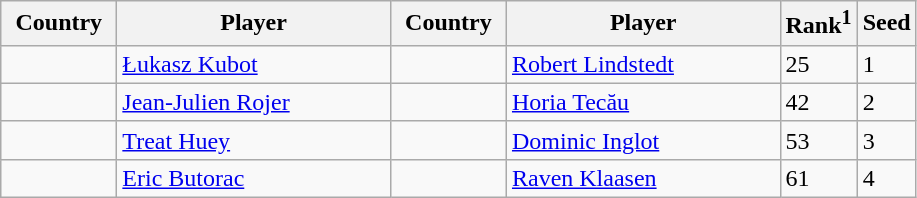<table class="sortable wikitable">
<tr>
<th width="70">Country</th>
<th width="175">Player</th>
<th width="70">Country</th>
<th width="175">Player</th>
<th>Rank<sup>1</sup></th>
<th>Seed</th>
</tr>
<tr>
<td></td>
<td><a href='#'>Łukasz Kubot</a></td>
<td></td>
<td><a href='#'>Robert Lindstedt</a></td>
<td>25</td>
<td>1</td>
</tr>
<tr>
<td></td>
<td><a href='#'>Jean-Julien Rojer</a></td>
<td></td>
<td><a href='#'>Horia Tecău</a></td>
<td>42</td>
<td>2</td>
</tr>
<tr>
<td></td>
<td><a href='#'>Treat Huey</a></td>
<td></td>
<td><a href='#'>Dominic Inglot</a></td>
<td>53</td>
<td>3</td>
</tr>
<tr>
<td></td>
<td><a href='#'>Eric Butorac</a></td>
<td></td>
<td><a href='#'>Raven Klaasen</a></td>
<td>61</td>
<td>4</td>
</tr>
</table>
